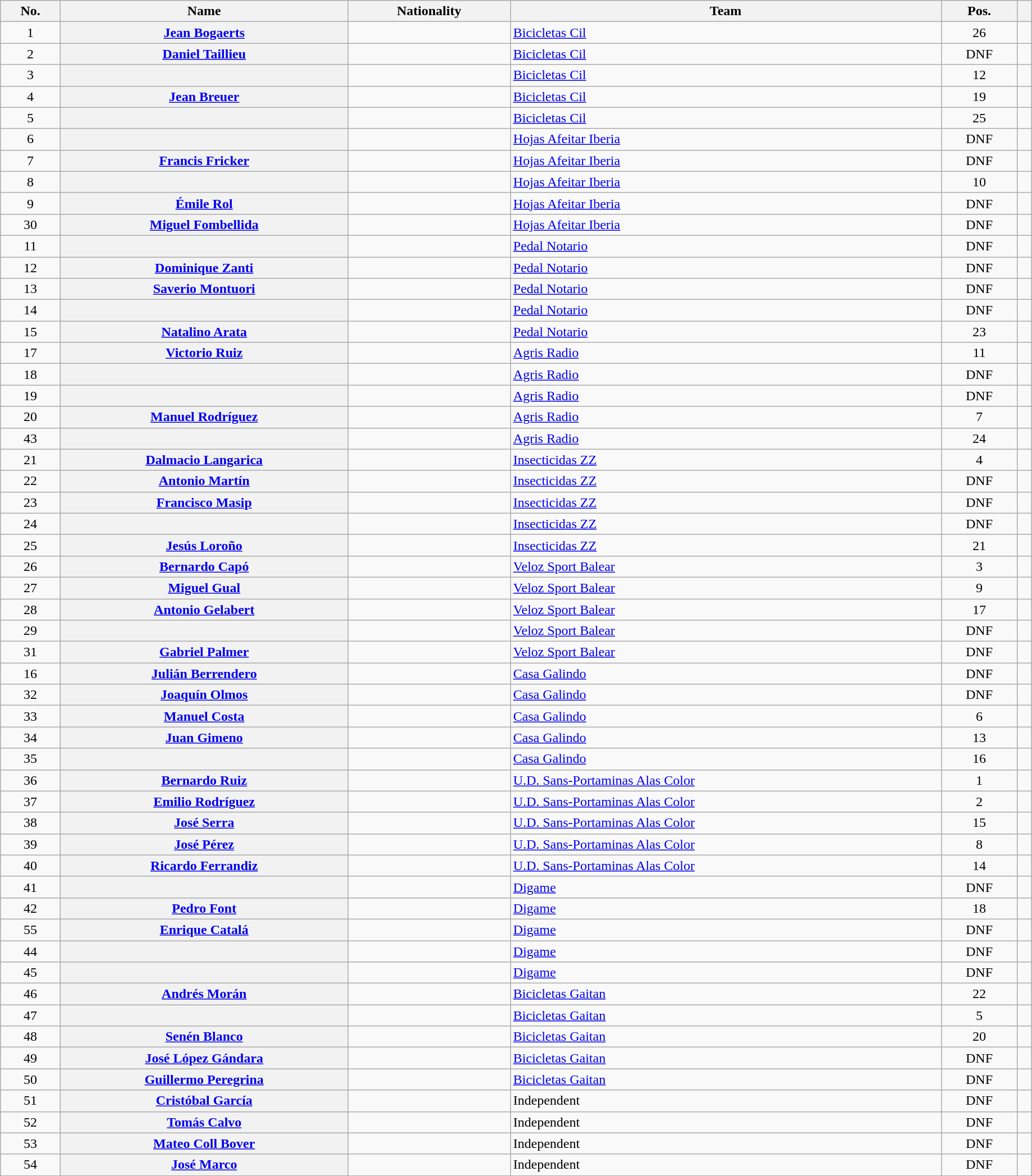<table class="wikitable plainrowheaders sortable" style="width:97%">
<tr>
<th scope="col">No.</th>
<th scope="col">Name</th>
<th scope="col">Nationality</th>
<th scope="col">Team</th>
<th scope="col" data-sort-type="number">Pos.</th>
<th scope="col" class="unsortable"></th>
</tr>
<tr>
<td style="text-align:center;">1</td>
<th scope="row"><a href='#'>Jean Bogaerts</a></th>
<td></td>
<td><a href='#'>Bicicletas Cil</a></td>
<td style="text-align:center;">26</td>
<td style="text-align:center;"></td>
</tr>
<tr>
<td style="text-align:center;">2</td>
<th scope="row"><a href='#'>Daniel Taillieu</a></th>
<td></td>
<td><a href='#'>Bicicletas Cil</a></td>
<td style="text-align:center;" data-sort-value="27">DNF</td>
<td style="text-align:center;"></td>
</tr>
<tr>
<td style="text-align:center;">3</td>
<th scope="row"></th>
<td></td>
<td><a href='#'>Bicicletas Cil</a></td>
<td style="text-align:center;">12</td>
<td style="text-align:center;"></td>
</tr>
<tr>
<td style="text-align:center;">4</td>
<th scope="row"><a href='#'>Jean Breuer</a></th>
<td></td>
<td><a href='#'>Bicicletas Cil</a></td>
<td style="text-align:center;">19</td>
<td style="text-align:center;"></td>
</tr>
<tr>
<td style="text-align:center;">5</td>
<th scope="row"></th>
<td></td>
<td><a href='#'>Bicicletas Cil</a></td>
<td style="text-align:center;">25</td>
<td style="text-align:center;"></td>
</tr>
<tr>
<td style="text-align:center;">6</td>
<th scope="row"></th>
<td></td>
<td><a href='#'>Hojas Afeitar Iberia</a></td>
<td style="text-align:center;" data-sort-value="27">DNF</td>
<td style="text-align:center;"></td>
</tr>
<tr>
<td style="text-align:center;">7</td>
<th scope="row"><a href='#'>Francis Fricker</a></th>
<td></td>
<td><a href='#'>Hojas Afeitar Iberia</a></td>
<td style="text-align:center;" data-sort-value="27">DNF</td>
<td style="text-align:center;"></td>
</tr>
<tr>
<td style="text-align:center;">8</td>
<th scope="row"></th>
<td></td>
<td><a href='#'>Hojas Afeitar Iberia</a></td>
<td style="text-align:center;">10</td>
<td style="text-align:center;"></td>
</tr>
<tr>
<td style="text-align:center;">9</td>
<th scope="row"><a href='#'>Émile Rol</a></th>
<td></td>
<td><a href='#'>Hojas Afeitar Iberia</a></td>
<td style="text-align:center;" data-sort-value="27">DNF</td>
<td style="text-align:center;"></td>
</tr>
<tr>
<td style="text-align:center;">30</td>
<th scope="row"><a href='#'>Miguel Fombellida</a></th>
<td></td>
<td><a href='#'>Hojas Afeitar Iberia</a></td>
<td style="text-align:center;" data-sort-value="27">DNF</td>
<td style="text-align:center;"></td>
</tr>
<tr>
<td style="text-align:center;">11</td>
<th scope="row"></th>
<td></td>
<td><a href='#'>Pedal Notario</a></td>
<td style="text-align:center;" data-sort-value="27">DNF</td>
<td style="text-align:center;"></td>
</tr>
<tr>
<td style="text-align:center;">12</td>
<th scope="row"><a href='#'>Dominique Zanti</a></th>
<td></td>
<td><a href='#'>Pedal Notario</a></td>
<td style="text-align:center;" data-sort-value="27">DNF</td>
<td style="text-align:center;"></td>
</tr>
<tr>
<td style="text-align:center;">13</td>
<th scope="row"><a href='#'>Saverio Montuori</a></th>
<td></td>
<td><a href='#'>Pedal Notario</a></td>
<td style="text-align:center;" data-sort-value="27">DNF</td>
<td style="text-align:center;"></td>
</tr>
<tr>
<td style="text-align:center;">14</td>
<th scope="row"></th>
<td></td>
<td><a href='#'>Pedal Notario</a></td>
<td style="text-align:center;" data-sort-value="27">DNF</td>
<td style="text-align:center;"></td>
</tr>
<tr>
<td style="text-align:center;">15</td>
<th scope="row"><a href='#'>Natalino Arata</a></th>
<td></td>
<td><a href='#'>Pedal Notario</a></td>
<td style="text-align:center;">23</td>
<td style="text-align:center;"></td>
</tr>
<tr>
<td style="text-align:center;">17</td>
<th scope="row"><a href='#'>Victorio Ruiz</a></th>
<td></td>
<td><a href='#'>Agris Radio</a></td>
<td style="text-align:center;">11</td>
<td style="text-align:center;"></td>
</tr>
<tr>
<td style="text-align:center;">18</td>
<th scope="row"></th>
<td></td>
<td><a href='#'>Agris Radio</a></td>
<td style="text-align:center;" data-sort-value="27">DNF</td>
<td style="text-align:center;"></td>
</tr>
<tr>
<td style="text-align:center;">19</td>
<th scope="row"></th>
<td></td>
<td><a href='#'>Agris Radio</a></td>
<td style="text-align:center;" data-sort-value="27">DNF</td>
<td style="text-align:center;"></td>
</tr>
<tr>
<td style="text-align:center;">20</td>
<th scope="row"><a href='#'>Manuel Rodríguez</a></th>
<td></td>
<td><a href='#'>Agris Radio</a></td>
<td style="text-align:center;">7</td>
<td style="text-align:center;"></td>
</tr>
<tr>
<td style="text-align:center;">43</td>
<th scope="row"></th>
<td></td>
<td><a href='#'>Agris Radio</a></td>
<td style="text-align:center;">24</td>
<td style="text-align:center;"></td>
</tr>
<tr>
<td style="text-align:center;">21</td>
<th scope="row"><a href='#'>Dalmacio Langarica</a></th>
<td></td>
<td><a href='#'>Insecticidas ZZ</a></td>
<td style="text-align:center;">4</td>
<td style="text-align:center;"></td>
</tr>
<tr>
<td style="text-align:center;">22</td>
<th scope="row"><a href='#'>Antonio Martín</a></th>
<td></td>
<td><a href='#'>Insecticidas ZZ</a></td>
<td style="text-align:center;" data-sort-value="27">DNF</td>
<td style="text-align:center;"></td>
</tr>
<tr>
<td style="text-align:center;">23</td>
<th scope="row"><a href='#'>Francisco Masip</a></th>
<td></td>
<td><a href='#'>Insecticidas ZZ</a></td>
<td style="text-align:center;" data-sort-value="27">DNF</td>
<td style="text-align:center;"></td>
</tr>
<tr>
<td style="text-align:center;">24</td>
<th scope="row"></th>
<td></td>
<td><a href='#'>Insecticidas ZZ</a></td>
<td style="text-align:center;" data-sort-value="27">DNF</td>
<td style="text-align:center;"></td>
</tr>
<tr>
<td style="text-align:center;">25</td>
<th scope="row"><a href='#'>Jesús Loroño</a></th>
<td></td>
<td><a href='#'>Insecticidas ZZ</a></td>
<td style="text-align:center;">21</td>
<td style="text-align:center;"></td>
</tr>
<tr>
<td style="text-align:center;">26</td>
<th scope="row"><a href='#'>Bernardo Capó</a></th>
<td></td>
<td><a href='#'>Veloz Sport Balear</a></td>
<td style="text-align:center;">3</td>
<td style="text-align:center;"></td>
</tr>
<tr>
<td style="text-align:center;">27</td>
<th scope="row"><a href='#'>Miguel Gual</a></th>
<td></td>
<td><a href='#'>Veloz Sport Balear</a></td>
<td style="text-align:center;">9</td>
<td style="text-align:center;"></td>
</tr>
<tr>
<td style="text-align:center;">28</td>
<th scope="row"><a href='#'>Antonio Gelabert</a></th>
<td></td>
<td><a href='#'>Veloz Sport Balear</a></td>
<td style="text-align:center;">17</td>
<td style="text-align:center;"></td>
</tr>
<tr>
<td style="text-align:center;">29</td>
<th scope="row"></th>
<td></td>
<td><a href='#'>Veloz Sport Balear</a></td>
<td style="text-align:center;" data-sort-value="27">DNF</td>
<td style="text-align:center;"></td>
</tr>
<tr>
<td style="text-align:center;">31</td>
<th scope="row"><a href='#'>Gabriel Palmer</a></th>
<td></td>
<td><a href='#'>Veloz Sport Balear</a></td>
<td style="text-align:center;" data-sort-value="27">DNF</td>
<td style="text-align:center;"></td>
</tr>
<tr>
<td style="text-align:center;">16</td>
<th scope="row"><a href='#'>Julián Berrendero</a></th>
<td></td>
<td><a href='#'>Casa Galindo</a></td>
<td style="text-align:center;" data-sort-value="27">DNF</td>
<td style="text-align:center;"></td>
</tr>
<tr>
<td style="text-align:center;">32</td>
<th scope="row"><a href='#'>Joaquín Olmos</a></th>
<td></td>
<td><a href='#'>Casa Galindo</a></td>
<td style="text-align:center;" data-sort-value="27">DNF</td>
<td style="text-align:center;"></td>
</tr>
<tr>
<td style="text-align:center;">33</td>
<th scope="row"><a href='#'>Manuel Costa</a></th>
<td></td>
<td><a href='#'>Casa Galindo</a></td>
<td style="text-align:center;">6</td>
<td style="text-align:center;"></td>
</tr>
<tr>
<td style="text-align:center;">34</td>
<th scope="row"><a href='#'>Juan Gimeno</a></th>
<td></td>
<td><a href='#'>Casa Galindo</a></td>
<td style="text-align:center;">13</td>
<td style="text-align:center;"></td>
</tr>
<tr>
<td style="text-align:center;">35</td>
<th scope="row"></th>
<td></td>
<td><a href='#'>Casa Galindo</a></td>
<td style="text-align:center;">16</td>
<td style="text-align:center;"></td>
</tr>
<tr>
<td style="text-align:center;">36</td>
<th scope="row"><a href='#'>Bernardo Ruiz</a></th>
<td></td>
<td><a href='#'>U.D. Sans-Portaminas Alas Color</a></td>
<td style="text-align:center;">1</td>
<td style="text-align:center;"></td>
</tr>
<tr>
<td style="text-align:center;">37</td>
<th scope="row"><a href='#'>Emilio Rodríguez</a></th>
<td></td>
<td><a href='#'>U.D. Sans-Portaminas Alas Color</a></td>
<td style="text-align:center;">2</td>
<td style="text-align:center;"></td>
</tr>
<tr>
<td style="text-align:center;">38</td>
<th scope="row"><a href='#'>José Serra</a></th>
<td></td>
<td><a href='#'>U.D. Sans-Portaminas Alas Color</a></td>
<td style="text-align:center;">15</td>
<td style="text-align:center;"></td>
</tr>
<tr>
<td style="text-align:center;">39</td>
<th scope="row"><a href='#'>José Pérez</a></th>
<td></td>
<td><a href='#'>U.D. Sans-Portaminas Alas Color</a></td>
<td style="text-align:center;">8</td>
<td style="text-align:center;"></td>
</tr>
<tr>
<td style="text-align:center;">40</td>
<th scope="row"><a href='#'>Ricardo Ferrandiz</a></th>
<td></td>
<td><a href='#'>U.D. Sans-Portaminas Alas Color</a></td>
<td style="text-align:center;">14</td>
<td style="text-align:center;"></td>
</tr>
<tr>
<td style="text-align:center;">41</td>
<th scope="row"></th>
<td></td>
<td><a href='#'>Digame</a></td>
<td style="text-align:center;" data-sort-value="27">DNF</td>
<td style="text-align:center;"></td>
</tr>
<tr>
<td style="text-align:center;">42</td>
<th scope="row"><a href='#'>Pedro Font</a></th>
<td></td>
<td><a href='#'>Digame</a></td>
<td style="text-align:center;">18</td>
<td style="text-align:center;"></td>
</tr>
<tr>
<td style="text-align:center;">55</td>
<th scope="row"><a href='#'>Enrique Catalá</a></th>
<td></td>
<td><a href='#'>Digame</a></td>
<td style="text-align:center;" data-sort-value="27">DNF</td>
<td style="text-align:center;"></td>
</tr>
<tr>
<td style="text-align:center;">44</td>
<th scope="row"></th>
<td></td>
<td><a href='#'>Digame</a></td>
<td style="text-align:center;" data-sort-value="27">DNF</td>
<td style="text-align:center;"></td>
</tr>
<tr>
<td style="text-align:center;">45</td>
<th scope="row"></th>
<td></td>
<td><a href='#'>Digame</a></td>
<td style="text-align:center;" data-sort-value="27">DNF</td>
<td style="text-align:center;"></td>
</tr>
<tr>
<td style="text-align:center;">46</td>
<th scope="row"><a href='#'>Andrés Morán</a></th>
<td></td>
<td><a href='#'>Bicicletas Gaitan</a></td>
<td style="text-align:center;">22</td>
<td style="text-align:center;"></td>
</tr>
<tr>
<td style="text-align:center;">47</td>
<th scope="row"></th>
<td></td>
<td><a href='#'>Bicicletas Gaitan</a></td>
<td style="text-align:center;">5</td>
<td style="text-align:center;"></td>
</tr>
<tr>
<td style="text-align:center;">48</td>
<th scope="row"><a href='#'>Senén Blanco</a></th>
<td></td>
<td><a href='#'>Bicicletas Gaitan</a></td>
<td style="text-align:center;">20</td>
<td style="text-align:center;"></td>
</tr>
<tr>
<td style="text-align:center;">49</td>
<th scope="row"><a href='#'>José López Gándara</a></th>
<td></td>
<td><a href='#'>Bicicletas Gaitan</a></td>
<td style="text-align:center;" data-sort-value="27">DNF</td>
<td style="text-align:center;"></td>
</tr>
<tr>
<td style="text-align:center;">50</td>
<th scope="row"><a href='#'>Guillermo Peregrina</a></th>
<td></td>
<td><a href='#'>Bicicletas Gaitan</a></td>
<td style="text-align:center;" data-sort-value="27">DNF</td>
<td style="text-align:center;"></td>
</tr>
<tr>
<td style="text-align:center;">51</td>
<th scope="row"><a href='#'>Cristóbal García</a></th>
<td></td>
<td>Independent</td>
<td style="text-align:center;" data-sort-value="27">DNF</td>
<td style="text-align:center;"></td>
</tr>
<tr>
<td style="text-align:center;">52</td>
<th scope="row"><a href='#'>Tomás Calvo</a></th>
<td></td>
<td>Independent</td>
<td style="text-align:center;" data-sort-value="27">DNF</td>
<td style="text-align:center;"></td>
</tr>
<tr>
<td style="text-align:center;">53</td>
<th scope="row"><a href='#'>Mateo Coll Bover</a></th>
<td></td>
<td>Independent</td>
<td style="text-align:center;" data-sort-value="27">DNF</td>
<td style="text-align:center;"></td>
</tr>
<tr>
<td style="text-align:center;">54</td>
<th scope="row"><a href='#'>José Marco</a></th>
<td></td>
<td>Independent</td>
<td style="text-align:center;" data-sort-value="27">DNF</td>
<td style="text-align:center;"></td>
</tr>
</table>
